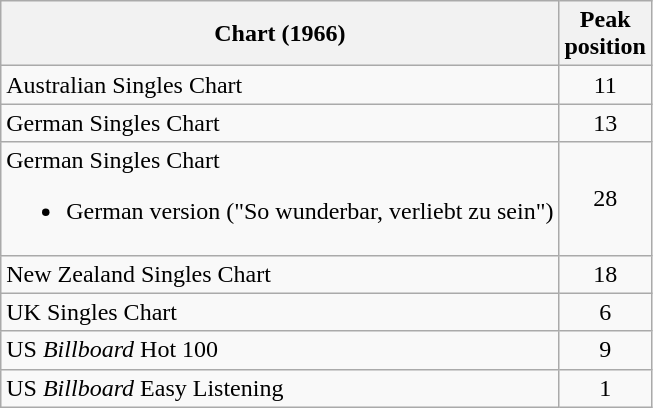<table class="wikitable">
<tr>
<th>Chart (1966)</th>
<th>Peak<br>position</th>
</tr>
<tr>
<td>Australian Singles Chart</td>
<td align=center>11</td>
</tr>
<tr>
<td>German Singles Chart</td>
<td align=center>13</td>
</tr>
<tr>
<td>German Singles Chart<br><ul><li>German version ("So wunderbar, verliebt zu sein")</li></ul></td>
<td align=center>28</td>
</tr>
<tr>
<td>New Zealand Singles Chart</td>
<td align=center>18</td>
</tr>
<tr>
<td>UK Singles Chart </td>
<td align=center>6</td>
</tr>
<tr>
<td>US <em>Billboard</em> Hot 100</td>
<td align=center>9</td>
</tr>
<tr>
<td>US <em>Billboard</em> Easy Listening</td>
<td align=center>1</td>
</tr>
</table>
